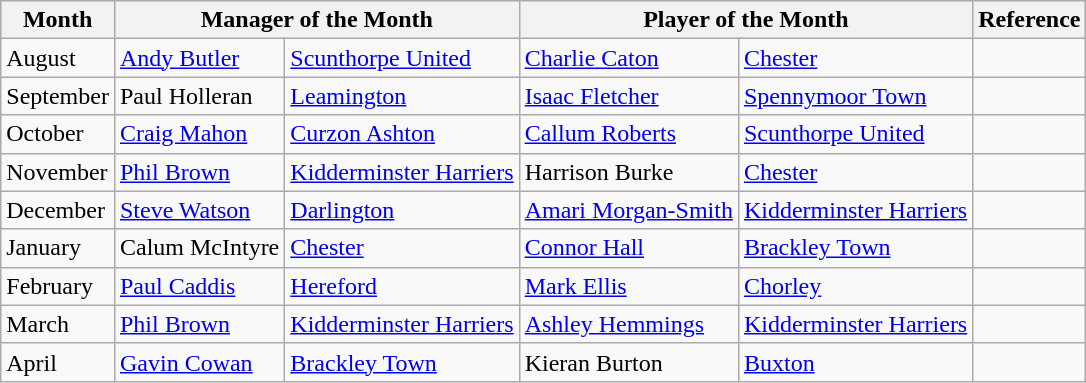<table class="wikitable">
<tr>
<th rowspan="1">Month</th>
<th colspan="2">Manager of the Month</th>
<th colspan="2">Player of the Month</th>
<th rowspan="1">Reference</th>
</tr>
<tr>
<td>August</td>
<td> <a href='#'>Andy Butler</a></td>
<td><a href='#'>Scunthorpe United</a></td>
<td> <a href='#'>Charlie Caton</a></td>
<td><a href='#'>Chester</a></td>
<td></td>
</tr>
<tr>
<td>September</td>
<td> Paul Holleran</td>
<td><a href='#'>Leamington</a></td>
<td> <a href='#'>Isaac Fletcher</a></td>
<td><a href='#'>Spennymoor Town</a></td>
<td></td>
</tr>
<tr>
<td>October</td>
<td> <a href='#'>Craig Mahon</a></td>
<td><a href='#'>Curzon Ashton</a></td>
<td> <a href='#'>Callum Roberts</a></td>
<td><a href='#'>Scunthorpe United</a></td>
<td></td>
</tr>
<tr>
<td>November</td>
<td> <a href='#'>Phil Brown</a></td>
<td><a href='#'>Kidderminster Harriers</a></td>
<td> Harrison Burke</td>
<td><a href='#'>Chester</a></td>
<td></td>
</tr>
<tr>
<td>December</td>
<td> <a href='#'>Steve Watson</a></td>
<td><a href='#'>Darlington</a></td>
<td> <a href='#'>Amari Morgan-Smith</a></td>
<td><a href='#'>Kidderminster Harriers</a></td>
<td></td>
</tr>
<tr>
<td>January</td>
<td> Calum McIntyre</td>
<td><a href='#'>Chester</a></td>
<td> <a href='#'>Connor Hall</a></td>
<td><a href='#'>Brackley Town</a></td>
<td></td>
</tr>
<tr>
<td>February</td>
<td> <a href='#'>Paul Caddis</a></td>
<td><a href='#'>Hereford</a></td>
<td> <a href='#'>Mark Ellis</a></td>
<td><a href='#'>Chorley</a></td>
<td></td>
</tr>
<tr>
<td>March</td>
<td> <a href='#'>Phil Brown</a></td>
<td><a href='#'>Kidderminster Harriers</a></td>
<td> <a href='#'>Ashley Hemmings</a></td>
<td><a href='#'>Kidderminster Harriers</a></td>
<td></td>
</tr>
<tr>
<td>April</td>
<td> <a href='#'>Gavin Cowan</a></td>
<td><a href='#'>Brackley Town</a></td>
<td> Kieran Burton</td>
<td><a href='#'>Buxton</a></td>
<td></td>
</tr>
</table>
